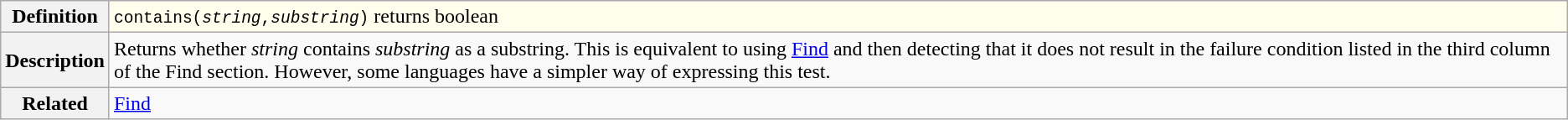<table class="wikitable">
<tr style="background:#fffeed;">
<th>Definition</th>
<td><code>contains(<em>string</em>,<em>substring</em>)</code> returns boolean</td>
</tr>
<tr>
<th>Description</th>
<td>Returns whether <em>string</em> contains <em>substring</em> as a substring. This is equivalent to using <a href='#'>Find</a> and then detecting that it does not result in the failure condition listed in the third column of the Find section. However, some languages have a simpler way of expressing this test.</td>
</tr>
<tr>
<th>Related</th>
<td><a href='#'>Find</a></td>
</tr>
</table>
